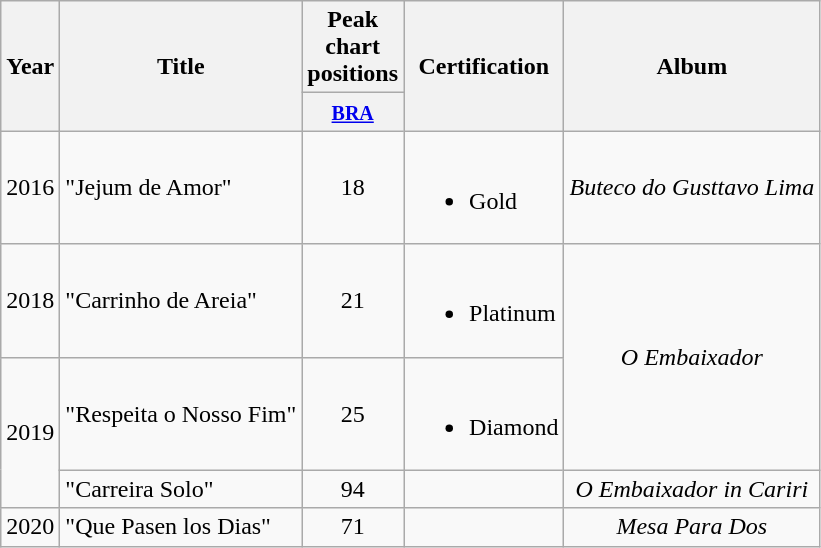<table class="wikitable">
<tr>
<th rowspan=2>Year</th>
<th rowspan="2">Title</th>
<th colspan="1">Peak chart positions</th>
<th rowspan="2">Certification</th>
<th rowspan="2">Album</th>
</tr>
<tr>
<th align="center" width="52"><small><a href='#'>BRA</a><br></small></th>
</tr>
<tr>
<td>2016</td>
<td>"Jejum de Amor"</td>
<td align="center">18</td>
<td><br><ul><li>Gold</li></ul></td>
<td align="center"><em>Buteco do Gusttavo Lima</em></td>
</tr>
<tr>
<td>2018</td>
<td>"Carrinho de Areia"</td>
<td align="center">21</td>
<td><br><ul><li>Platinum</li></ul></td>
<td rowspan="2" align="center"><em>O Embaixador</em></td>
</tr>
<tr>
<td rowspan="2">2019</td>
<td>"Respeita o Nosso Fim"</td>
<td align="center">25</td>
<td><br><ul><li>Diamond</li></ul></td>
</tr>
<tr>
<td>"Carreira Solo"</td>
<td align="center">94</td>
<td></td>
<td align="center"><em>O Embaixador in Cariri</em></td>
</tr>
<tr>
<td>2020</td>
<td>"Que Pasen los Dias" <br></td>
<td align="center">71</td>
<td></td>
<td align="center"><em>Mesa Para Dos</em></td>
</tr>
</table>
